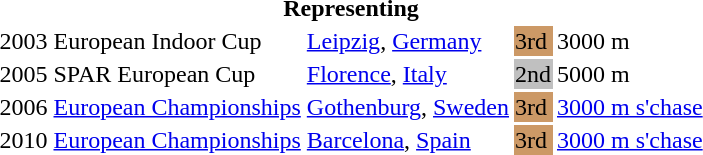<table>
<tr>
<th colspan="5">Representing </th>
</tr>
<tr>
<td>2003</td>
<td>European Indoor Cup</td>
<td><a href='#'>Leipzig</a>, <a href='#'>Germany</a></td>
<td bgcolor="cc9966">3rd</td>
<td>3000 m</td>
</tr>
<tr>
<td>2005</td>
<td>SPAR European Cup</td>
<td><a href='#'>Florence</a>, <a href='#'>Italy</a></td>
<td bgcolor="silver">2nd</td>
<td>5000 m</td>
</tr>
<tr>
<td>2006</td>
<td><a href='#'>European Championships</a></td>
<td><a href='#'>Gothenburg</a>, <a href='#'>Sweden</a></td>
<td bgcolor="cc9966">3rd</td>
<td><a href='#'>3000 m s'chase</a></td>
</tr>
<tr>
<td>2010</td>
<td><a href='#'>European Championships</a></td>
<td><a href='#'>Barcelona</a>, <a href='#'>Spain</a></td>
<td bgcolor="cc9966">3rd</td>
<td><a href='#'>3000 m s'chase</a></td>
</tr>
</table>
